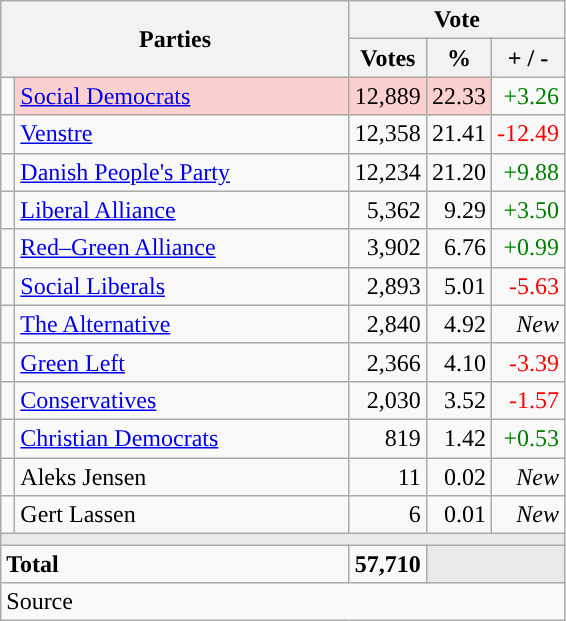<table class="wikitable" style="text-align:right;">
<tr>
<th style="text-align:centre;" rowspan="2" colspan="2" width="225">Parties</th>
<th colspan="3">Vote</th>
</tr>
<tr>
<th width="15">Votes</th>
<th width="15">%</th>
<th width="15">+ / -</th>
</tr>
<tr>
<td width="2" style="color:inherit;background:"></td>
<td bgcolor=#fbd0ce  align="left"><a href='#'>Social Democrats</a></td>
<td bgcolor=#fbd0ce>12,889</td>
<td bgcolor=#fbd0ce>22.33</td>
<td style=color:green;>+3.26</td>
</tr>
<tr>
<td width="2" style="color:inherit;background:"></td>
<td align="left"><a href='#'>Venstre</a></td>
<td>12,358</td>
<td>21.41</td>
<td style=color:red;>-12.49</td>
</tr>
<tr>
<td width="2" style="color:inherit;background:"></td>
<td align="left"><a href='#'>Danish People's Party</a></td>
<td>12,234</td>
<td>21.20</td>
<td style=color:green;>+9.88</td>
</tr>
<tr>
<td width="2" style="color:inherit;background:"></td>
<td align="left"><a href='#'>Liberal Alliance</a></td>
<td>5,362</td>
<td>9.29</td>
<td style=color:green;>+3.50</td>
</tr>
<tr>
<td width="2" style="color:inherit;background:"></td>
<td align="left"><a href='#'>Red–Green Alliance</a></td>
<td>3,902</td>
<td>6.76</td>
<td style=color:green;>+0.99</td>
</tr>
<tr>
<td width="2" style="color:inherit;background:"></td>
<td align="left"><a href='#'>Social Liberals</a></td>
<td>2,893</td>
<td>5.01</td>
<td style=color:red;>-5.63</td>
</tr>
<tr>
<td width="2" style="color:inherit;background:"></td>
<td align="left"><a href='#'>The Alternative</a></td>
<td>2,840</td>
<td>4.92</td>
<td><em>New</em></td>
</tr>
<tr>
<td width="2" style="color:inherit;background:"></td>
<td align="left"><a href='#'>Green Left</a></td>
<td>2,366</td>
<td>4.10</td>
<td style=color:red;>-3.39</td>
</tr>
<tr>
<td width="2" style="color:inherit;background:"></td>
<td align="left"><a href='#'>Conservatives</a></td>
<td>2,030</td>
<td>3.52</td>
<td style=color:red;>-1.57</td>
</tr>
<tr>
<td width="2" style="color:inherit;background:"></td>
<td align="left"><a href='#'>Christian Democrats</a></td>
<td>819</td>
<td>1.42</td>
<td style=color:green;>+0.53</td>
</tr>
<tr>
<td width="2" style="color:inherit;background:"></td>
<td align="left">Aleks Jensen</td>
<td>11</td>
<td>0.02</td>
<td><em>New</em></td>
</tr>
<tr>
<td width="2" style="color:inherit;background:"></td>
<td align="left">Gert Lassen</td>
<td>6</td>
<td>0.01</td>
<td><em>New</em></td>
</tr>
<tr>
<td colspan="7" bgcolor="#E9E9E9"></td>
</tr>
<tr>
<td align="left" colspan="2"><strong>Total</strong></td>
<td><strong>57,710</strong></td>
<td bgcolor="#E9E9E9" colspan="2"></td>
</tr>
<tr>
<td align="left" colspan="6">Source</td>
</tr>
</table>
